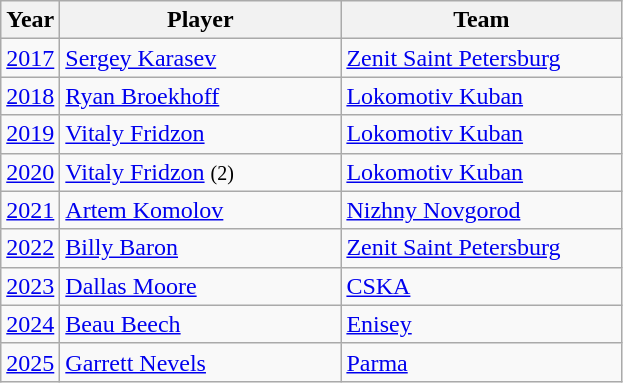<table class="wikitable">
<tr>
<th>Year</th>
<th width=180>Player</th>
<th width=180>Team</th>
</tr>
<tr>
<td><a href='#'>2017</a></td>
<td> <a href='#'>Sergey Karasev</a></td>
<td><a href='#'>Zenit Saint Petersburg</a></td>
</tr>
<tr>
<td><a href='#'>2018</a></td>
<td> <a href='#'>Ryan Broekhoff</a></td>
<td><a href='#'>Lokomotiv Kuban</a></td>
</tr>
<tr>
<td><a href='#'>2019</a></td>
<td> <a href='#'>Vitaly Fridzon</a></td>
<td><a href='#'>Lokomotiv Kuban</a></td>
</tr>
<tr>
<td><a href='#'>2020</a></td>
<td> <a href='#'>Vitaly Fridzon</a> <small>(2)</small></td>
<td><a href='#'>Lokomotiv Kuban</a></td>
</tr>
<tr>
<td><a href='#'>2021</a></td>
<td> <a href='#'>Artem Komolov</a></td>
<td><a href='#'>Nizhny Novgorod</a></td>
</tr>
<tr>
<td><a href='#'>2022</a></td>
<td> <a href='#'>Billy Baron</a></td>
<td><a href='#'>Zenit Saint Petersburg</a></td>
</tr>
<tr>
<td><a href='#'>2023</a></td>
<td> <a href='#'>Dallas Moore</a></td>
<td><a href='#'>CSKA</a></td>
</tr>
<tr>
<td><a href='#'>2024</a></td>
<td> <a href='#'>Beau Beech</a></td>
<td><a href='#'>Enisey</a></td>
</tr>
<tr>
<td><a href='#'>2025</a></td>
<td> <a href='#'>Garrett Nevels</a></td>
<td><a href='#'>Parma</a></td>
</tr>
</table>
